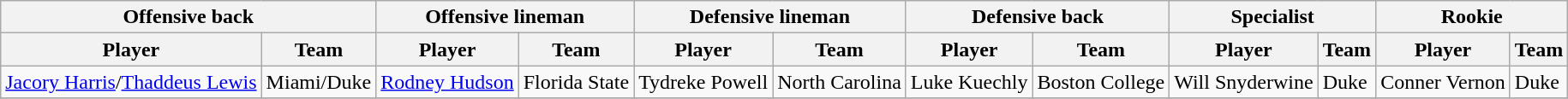<table class="wikitable" border="1">
<tr>
<th colspan="2">Offensive back</th>
<th colspan="2">Offensive lineman</th>
<th colspan="2">Defensive lineman</th>
<th colspan="2">Defensive back</th>
<th colspan="2">Specialist</th>
<th colspan="2">Rookie</th>
</tr>
<tr>
<th>Player</th>
<th>Team</th>
<th>Player</th>
<th>Team</th>
<th>Player</th>
<th>Team</th>
<th>Player</th>
<th>Team</th>
<th>Player</th>
<th>Team</th>
<th>Player</th>
<th>Team</th>
</tr>
<tr>
<td><a href='#'>Jacory Harris</a>/<a href='#'>Thaddeus Lewis</a></td>
<td>Miami/Duke</td>
<td><a href='#'>Rodney Hudson</a></td>
<td>Florida State</td>
<td>Tydreke Powell</td>
<td>North Carolina</td>
<td>Luke Kuechly</td>
<td>Boston College</td>
<td>Will Snyderwine</td>
<td>Duke</td>
<td>Conner Vernon</td>
<td>Duke</td>
</tr>
<tr>
</tr>
</table>
